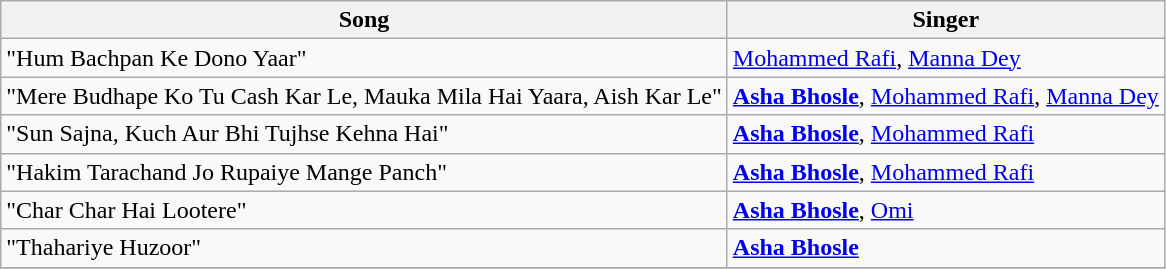<table class="wikitable">
<tr>
<th>Song</th>
<th>Singer</th>
</tr>
<tr>
<td>"Hum Bachpan Ke Dono Yaar"</td>
<td><a href='#'>Mohammed Rafi</a>, <a href='#'>Manna Dey</a></td>
</tr>
<tr>
<td>"Mere Budhape Ko Tu Cash Kar Le, Mauka Mila Hai Yaara, Aish Kar Le"</td>
<td><strong><a href='#'>Asha Bhosle</a></strong>, <a href='#'>Mohammed Rafi</a>, <a href='#'>Manna Dey</a></td>
</tr>
<tr>
<td>"Sun Sajna, Kuch Aur Bhi Tujhse Kehna Hai"</td>
<td><strong><a href='#'>Asha Bhosle</a></strong>, <a href='#'>Mohammed Rafi</a></td>
</tr>
<tr>
<td>"Hakim Tarachand Jo Rupaiye Mange Panch"</td>
<td><strong><a href='#'>Asha Bhosle</a></strong>, <a href='#'>Mohammed Rafi</a></td>
</tr>
<tr>
<td>"Char Char Hai Lootere"</td>
<td><strong><a href='#'>Asha Bhosle</a></strong>, <a href='#'>Omi</a></td>
</tr>
<tr>
<td>"Thahariye Huzoor"</td>
<td><strong><a href='#'>Asha Bhosle</a></strong></td>
</tr>
<tr>
</tr>
</table>
